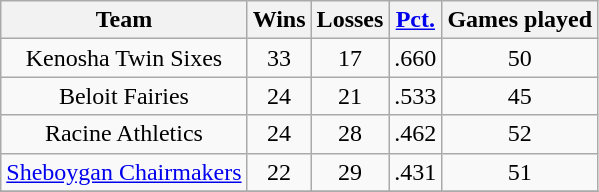<table class="sortable wikitable" style="text-align:center">
<tr>
<th>Team</th>
<th>Wins</th>
<th>Losses</th>
<th><a href='#'>Pct.</a></th>
<th>Games played</th>
</tr>
<tr>
<td>Kenosha Twin Sixes</td>
<td>33</td>
<td>17</td>
<td>.660</td>
<td>50</td>
</tr>
<tr>
<td>Beloit Fairies</td>
<td>24</td>
<td>21</td>
<td>.533</td>
<td>45</td>
</tr>
<tr>
<td>Racine Athletics</td>
<td>24</td>
<td>28</td>
<td>.462</td>
<td>52</td>
</tr>
<tr>
<td><a href='#'>Sheboygan Chairmakers</a></td>
<td>22</td>
<td>29</td>
<td>.431</td>
<td>51</td>
</tr>
<tr>
</tr>
</table>
